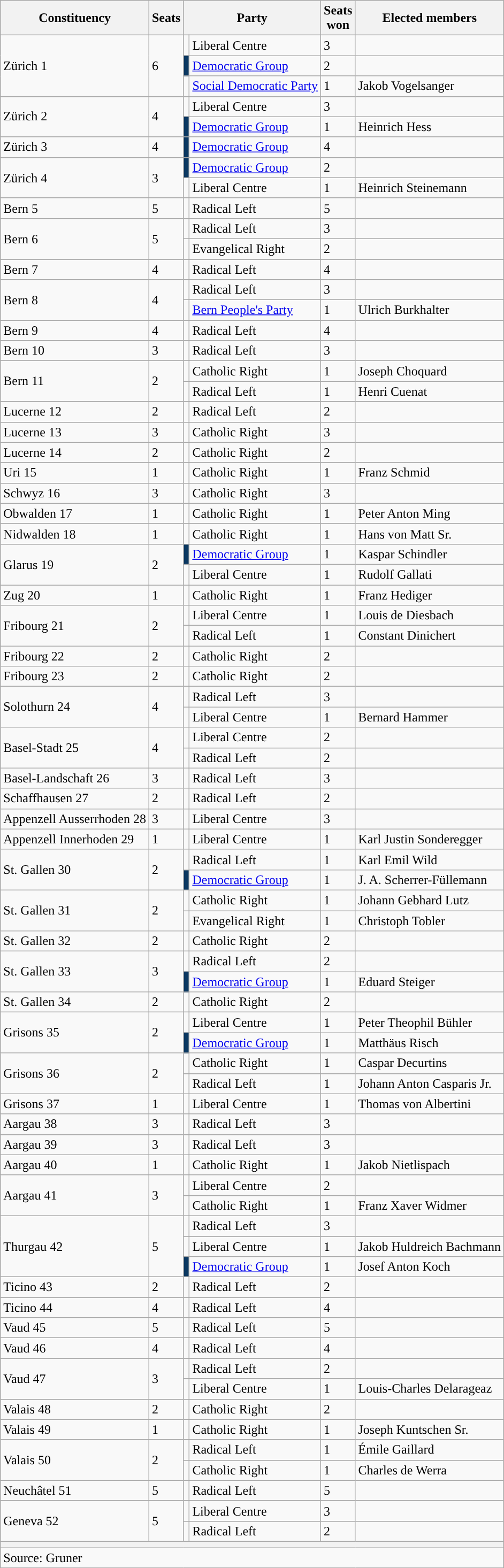<table class="wikitable">
<tr>
<th>Constituency</th>
<th>Seats</th>
<th colspan="2">Party</th>
<th>Seats<br>won</th>
<th>Elected members</th>
</tr>
<tr>
<td rowspan="3">Zürich 1</td>
<td rowspan="3">6</td>
<td style="color:inherit;background:"></td>
<td>Liberal Centre</td>
<td>3</td>
<td></td>
</tr>
<tr>
<td style="color:inherit;background:#0B3861"></td>
<td><a href='#'>Democratic Group</a></td>
<td>2</td>
<td></td>
</tr>
<tr>
<td style="color:inherit;background:"></td>
<td><a href='#'>Social Democratic Party</a></td>
<td>1</td>
<td>Jakob Vogelsanger</td>
</tr>
<tr>
<td rowspan="2">Zürich 2</td>
<td rowspan="2">4</td>
<td style="color:inherit;background:"></td>
<td>Liberal Centre</td>
<td>3</td>
<td></td>
</tr>
<tr>
<td style="color:inherit;background:#0B3861"></td>
<td><a href='#'>Democratic Group</a></td>
<td>1</td>
<td>Heinrich Hess</td>
</tr>
<tr>
<td>Zürich 3</td>
<td>4</td>
<td style="color:inherit;background:#0B3861"></td>
<td><a href='#'>Democratic Group</a></td>
<td>4</td>
<td></td>
</tr>
<tr>
<td rowspan="2">Zürich 4</td>
<td rowspan="2">3</td>
<td style="color:inherit;background:#0B3861"></td>
<td><a href='#'>Democratic Group</a></td>
<td>2</td>
<td></td>
</tr>
<tr>
<td style="color:inherit;background:"></td>
<td>Liberal Centre</td>
<td>1</td>
<td>Heinrich Steinemann</td>
</tr>
<tr>
<td>Bern 5</td>
<td>5</td>
<td style="color:inherit;background:"></td>
<td>Radical Left</td>
<td>5</td>
<td></td>
</tr>
<tr>
<td rowspan="2">Bern 6</td>
<td rowspan="2">5</td>
<td style="color:inherit;background:"></td>
<td>Radical Left</td>
<td>3</td>
<td></td>
</tr>
<tr>
<td style="color:inherit;background:"></td>
<td>Evangelical Right</td>
<td>2</td>
<td></td>
</tr>
<tr>
<td>Bern 7</td>
<td>4</td>
<td style="color:inherit;background:"></td>
<td>Radical Left</td>
<td>4</td>
<td></td>
</tr>
<tr>
<td rowspan="2">Bern 8</td>
<td rowspan="2">4</td>
<td style="color:inherit;background:"></td>
<td>Radical Left</td>
<td>3</td>
<td></td>
</tr>
<tr>
<td style="color:inherit;background:"></td>
<td><a href='#'>Bern People's Party</a></td>
<td>1</td>
<td>Ulrich Burkhalter</td>
</tr>
<tr>
<td>Bern 9</td>
<td>4</td>
<td style="color:inherit;background:"></td>
<td>Radical Left</td>
<td>4</td>
<td></td>
</tr>
<tr>
<td>Bern 10</td>
<td>3</td>
<td style="color:inherit;background:"></td>
<td>Radical Left</td>
<td>3</td>
<td></td>
</tr>
<tr>
<td rowspan="2">Bern 11</td>
<td rowspan="2">2</td>
<td style="color:inherit;background:"></td>
<td>Catholic Right</td>
<td>1</td>
<td>Joseph Choquard</td>
</tr>
<tr>
<td style="color:inherit;background:"></td>
<td>Radical Left</td>
<td>1</td>
<td>Henri Cuenat</td>
</tr>
<tr>
<td>Lucerne 12</td>
<td>2</td>
<td style="color:inherit;background:"></td>
<td>Radical Left</td>
<td>2</td>
<td></td>
</tr>
<tr>
<td>Lucerne 13</td>
<td>3</td>
<td style="color:inherit;background:"></td>
<td>Catholic Right</td>
<td>3</td>
<td></td>
</tr>
<tr>
<td>Lucerne 14</td>
<td>2</td>
<td style="color:inherit;background:"></td>
<td>Catholic Right</td>
<td>2</td>
<td></td>
</tr>
<tr>
<td>Uri 15</td>
<td>1</td>
<td style="color:inherit;background:"></td>
<td>Catholic Right</td>
<td>1</td>
<td>Franz Schmid</td>
</tr>
<tr>
<td>Schwyz 16</td>
<td>3</td>
<td style="color:inherit;background:"></td>
<td>Catholic Right</td>
<td>3</td>
<td></td>
</tr>
<tr>
<td>Obwalden 17</td>
<td>1</td>
<td style="color:inherit;background:"></td>
<td>Catholic Right</td>
<td>1</td>
<td>Peter Anton Ming</td>
</tr>
<tr>
<td>Nidwalden 18</td>
<td>1</td>
<td style="color:inherit;background:"></td>
<td>Catholic Right</td>
<td>1</td>
<td>Hans von Matt Sr.</td>
</tr>
<tr>
<td rowspan="2">Glarus 19</td>
<td rowspan="2">2</td>
<td style="color:inherit;background:#0B3861"></td>
<td><a href='#'>Democratic Group</a></td>
<td>1</td>
<td>Kaspar Schindler</td>
</tr>
<tr>
<td style="color:inherit;background:"></td>
<td>Liberal Centre</td>
<td>1</td>
<td>Rudolf Gallati</td>
</tr>
<tr>
<td>Zug 20</td>
<td>1</td>
<td style="color:inherit;background:"></td>
<td>Catholic Right</td>
<td>1</td>
<td>Franz Hediger</td>
</tr>
<tr>
<td rowspan="2">Fribourg 21</td>
<td rowspan="2">2</td>
<td style="color:inherit;background:"></td>
<td>Liberal Centre</td>
<td>1</td>
<td>Louis de Diesbach</td>
</tr>
<tr>
<td style="color:inherit;background:"></td>
<td>Radical Left</td>
<td>1</td>
<td>Constant Dinichert</td>
</tr>
<tr>
<td>Fribourg 22</td>
<td>2</td>
<td style="color:inherit;background:"></td>
<td>Catholic Right</td>
<td>2</td>
<td></td>
</tr>
<tr>
<td>Fribourg 23</td>
<td>2</td>
<td style="color:inherit;background:"></td>
<td>Catholic Right</td>
<td>2</td>
<td></td>
</tr>
<tr>
<td rowspan="2">Solothurn 24</td>
<td rowspan="2">4</td>
<td style="color:inherit;background:"></td>
<td>Radical Left</td>
<td>3</td>
<td></td>
</tr>
<tr>
<td style="color:inherit;background:"></td>
<td>Liberal Centre</td>
<td>1</td>
<td>Bernard Hammer</td>
</tr>
<tr>
<td rowspan="2">Basel-Stadt 25</td>
<td rowspan="2">4</td>
<td style="color:inherit;background:"></td>
<td>Liberal Centre</td>
<td>2</td>
<td></td>
</tr>
<tr>
<td style="color:inherit;background:"></td>
<td>Radical Left</td>
<td>2</td>
<td></td>
</tr>
<tr>
<td>Basel-Landschaft 26</td>
<td>3</td>
<td style="color:inherit;background:"></td>
<td>Radical Left</td>
<td>3</td>
<td></td>
</tr>
<tr>
<td>Schaffhausen 27</td>
<td>2</td>
<td style="color:inherit;background:"></td>
<td>Radical Left</td>
<td>2</td>
<td></td>
</tr>
<tr>
<td>Appenzell Ausserrhoden 28</td>
<td>3</td>
<td style="color:inherit;background:"></td>
<td>Liberal Centre</td>
<td>3</td>
<td></td>
</tr>
<tr>
<td>Appenzell Innerhoden 29</td>
<td>1</td>
<td style="color:inherit;background:"></td>
<td>Liberal Centre</td>
<td>1</td>
<td>Karl Justin Sonderegger</td>
</tr>
<tr>
<td rowspan="2">St. Gallen 30</td>
<td rowspan="2">2</td>
<td style="color:inherit;background:"></td>
<td>Radical Left</td>
<td>1</td>
<td>Karl Emil Wild</td>
</tr>
<tr>
<td style="color:inherit;background:#0B3861"></td>
<td><a href='#'>Democratic Group</a></td>
<td>1</td>
<td>J. A. Scherrer-Füllemann</td>
</tr>
<tr>
<td rowspan="2">St. Gallen 31</td>
<td rowspan="2">2</td>
<td style="color:inherit;background:"></td>
<td>Catholic Right</td>
<td>1</td>
<td>Johann Gebhard Lutz</td>
</tr>
<tr>
<td style="color:inherit;background:"></td>
<td>Evangelical Right</td>
<td>1</td>
<td>Christoph Tobler</td>
</tr>
<tr>
<td>St. Gallen 32</td>
<td>2</td>
<td style="color:inherit;background:"></td>
<td>Catholic Right</td>
<td>2</td>
<td></td>
</tr>
<tr>
<td rowspan="2">St. Gallen 33</td>
<td rowspan="2">3</td>
<td style="color:inherit;background:"></td>
<td>Radical Left</td>
<td>2</td>
<td></td>
</tr>
<tr>
<td style="color:inherit;background:#0B3861"></td>
<td><a href='#'>Democratic Group</a></td>
<td>1</td>
<td>Eduard Steiger</td>
</tr>
<tr>
<td>St. Gallen 34</td>
<td>2</td>
<td style="color:inherit;background:"></td>
<td>Catholic Right</td>
<td>2</td>
<td></td>
</tr>
<tr>
<td rowspan="2">Grisons 35</td>
<td rowspan="2">2</td>
<td style="color:inherit;background:"></td>
<td>Liberal Centre</td>
<td>1</td>
<td>Peter Theophil Bühler</td>
</tr>
<tr>
<td style="color:inherit;background:#0B3861"></td>
<td><a href='#'>Democratic Group</a></td>
<td>1</td>
<td>Matthäus Risch</td>
</tr>
<tr>
<td rowspan="2">Grisons 36</td>
<td rowspan="2">2</td>
<td style="color:inherit;background:"></td>
<td>Catholic Right</td>
<td>1</td>
<td>Caspar Decurtins</td>
</tr>
<tr>
<td style="color:inherit;background:"></td>
<td>Radical Left</td>
<td>1</td>
<td>Johann Anton Casparis Jr.</td>
</tr>
<tr>
<td>Grisons 37</td>
<td>1</td>
<td style="color:inherit;background:"></td>
<td>Liberal Centre</td>
<td>1</td>
<td>Thomas von Albertini</td>
</tr>
<tr>
<td>Aargau 38</td>
<td>3</td>
<td style="color:inherit;background:"></td>
<td>Radical Left</td>
<td>3</td>
<td></td>
</tr>
<tr>
<td>Aargau 39</td>
<td>3</td>
<td style="color:inherit;background:"></td>
<td>Radical Left</td>
<td>3</td>
<td></td>
</tr>
<tr>
<td>Aargau 40</td>
<td>1</td>
<td style="color:inherit;background:"></td>
<td>Catholic Right</td>
<td>1</td>
<td>Jakob Nietlispach</td>
</tr>
<tr>
<td rowspan="2">Aargau 41</td>
<td rowspan="2">3</td>
<td style="color:inherit;background:"></td>
<td>Liberal Centre</td>
<td>2</td>
<td></td>
</tr>
<tr>
<td style="color:inherit;background:"></td>
<td>Catholic Right</td>
<td>1</td>
<td>Franz Xaver Widmer</td>
</tr>
<tr>
<td rowspan="3">Thurgau 42</td>
<td rowspan="3">5</td>
<td style="color:inherit;background:"></td>
<td>Radical Left</td>
<td>3</td>
<td></td>
</tr>
<tr>
<td style="color:inherit;background:"></td>
<td>Liberal Centre</td>
<td>1</td>
<td>Jakob Huldreich Bachmann</td>
</tr>
<tr>
<td style="color:inherit;background:#0B3861"></td>
<td><a href='#'>Democratic Group</a></td>
<td>1</td>
<td>Josef Anton Koch</td>
</tr>
<tr>
<td>Ticino 43</td>
<td>2</td>
<td style="color:inherit;background:"></td>
<td>Radical Left</td>
<td>2</td>
<td></td>
</tr>
<tr>
<td>Ticino 44</td>
<td>4</td>
<td style="color:inherit;background:"></td>
<td>Radical Left</td>
<td>4</td>
<td></td>
</tr>
<tr>
<td>Vaud 45</td>
<td>5</td>
<td style="color:inherit;background:"></td>
<td>Radical Left</td>
<td>5</td>
<td></td>
</tr>
<tr>
<td>Vaud 46</td>
<td>4</td>
<td style="color:inherit;background:"></td>
<td>Radical Left</td>
<td>4</td>
<td></td>
</tr>
<tr>
<td rowspan="2">Vaud 47</td>
<td rowspan="2">3</td>
<td style="color:inherit;background:"></td>
<td>Radical Left</td>
<td>2</td>
<td></td>
</tr>
<tr>
<td style="color:inherit;background:"></td>
<td>Liberal Centre</td>
<td>1</td>
<td>Louis-Charles Delarageaz</td>
</tr>
<tr>
<td>Valais 48</td>
<td>2</td>
<td style="color:inherit;background:"></td>
<td>Catholic Right</td>
<td>2</td>
<td></td>
</tr>
<tr>
<td>Valais 49</td>
<td>1</td>
<td style="color:inherit;background:"></td>
<td>Catholic Right</td>
<td>1</td>
<td>Joseph Kuntschen Sr.</td>
</tr>
<tr>
<td rowspan="2">Valais 50</td>
<td rowspan="2">2</td>
<td style="color:inherit;background:"></td>
<td>Radical Left</td>
<td>1</td>
<td>Émile Gaillard</td>
</tr>
<tr>
<td style="color:inherit;background:"></td>
<td>Catholic Right</td>
<td>1</td>
<td>Charles de Werra</td>
</tr>
<tr>
<td>Neuchâtel 51</td>
<td>5</td>
<td style="color:inherit;background:"></td>
<td>Radical Left</td>
<td>5</td>
<td></td>
</tr>
<tr>
<td rowspan="2">Geneva 52</td>
<td rowspan="2">5</td>
<td style="color:inherit;background:"></td>
<td>Liberal Centre</td>
<td>3</td>
<td></td>
</tr>
<tr>
<td style="color:inherit;background:"></td>
<td>Radical Left</td>
<td>2</td>
<td></td>
</tr>
<tr>
<th colspan="6"></th>
</tr>
<tr>
<td colspan="6">Source: Gruner</td>
</tr>
</table>
